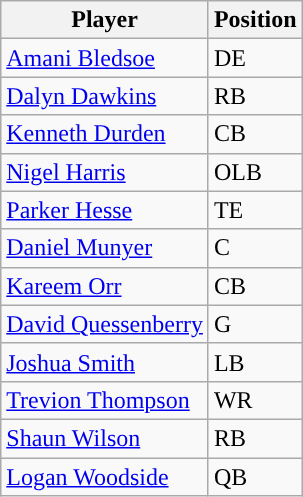<table class="wikitable sortable">
<tr>
<th>Player</th>
<th>Position</th>
</tr>
<tr>
<td><a href='#'>Amani Bledsoe</a></td>
<td>DE</td>
</tr>
<tr>
<td><a href='#'>Dalyn Dawkins</a></td>
<td>RB</td>
</tr>
<tr>
<td><a href='#'>Kenneth Durden</a></td>
<td>CB</td>
</tr>
<tr>
<td><a href='#'>Nigel Harris</a></td>
<td>OLB</td>
</tr>
<tr>
<td><a href='#'>Parker Hesse</a></td>
<td>TE</td>
</tr>
<tr>
<td><a href='#'>Daniel Munyer</a></td>
<td>C</td>
</tr>
<tr>
<td><a href='#'>Kareem Orr</a></td>
<td>CB</td>
</tr>
<tr>
<td><a href='#'>David Quessenberry</a></td>
<td>G</td>
</tr>
<tr>
<td><a href='#'>Joshua Smith</a></td>
<td>LB</td>
</tr>
<tr>
<td><a href='#'>Trevion Thompson</a></td>
<td>WR</td>
</tr>
<tr>
<td><a href='#'>Shaun Wilson</a></td>
<td>RB</td>
</tr>
<tr>
<td><a href='#'>Logan Woodside</a></td>
<td>QB</td>
</tr>
</table>
